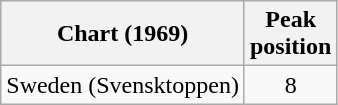<table class="wikitable sortable">
<tr>
<th>Chart (1969)</th>
<th>Peak<br>position</th>
</tr>
<tr>
<td>Sweden (Svensktoppen)</td>
<td align="center">8</td>
</tr>
</table>
